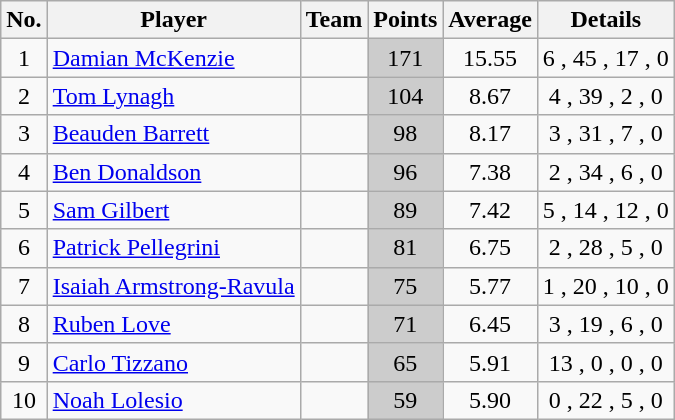<table class="wikitable sortable" style="text-align:center">
<tr>
<th>No.</th>
<th>Player</th>
<th>Team</th>
<th>Points</th>
<th>Average</th>
<th>Details</th>
</tr>
<tr>
<td>1</td>
<td style="text-align:left"> <a href='#'>Damian McKenzie</a></td>
<td style="text-align:left"> </td>
<td style="background:#ccc">171</td>
<td>15.55</td>
<td>6 , 45 , 17 , 0 </td>
</tr>
<tr>
<td>2</td>
<td style="text-align:left"> <a href='#'>Tom Lynagh</a></td>
<td style="text-align:left"> </td>
<td style="background:#ccc">104</td>
<td>8.67</td>
<td>4 , 39 , 2 , 0 </td>
</tr>
<tr>
<td>3</td>
<td style="text-align:left"> <a href='#'>Beauden Barrett</a></td>
<td style="text-align:left"> </td>
<td style="background:#ccc">98</td>
<td>8.17</td>
<td>3 , 31 , 7 , 0 </td>
</tr>
<tr>
<td>4</td>
<td style="text-align:left"> <a href='#'>Ben Donaldson</a></td>
<td style="text-align:left"> </td>
<td style="background:#ccc">96</td>
<td>7.38</td>
<td>2 , 34 , 6 , 0 </td>
</tr>
<tr>
<td>5</td>
<td style="text-align:left"> <a href='#'>Sam Gilbert</a></td>
<td style="text-align:left"> </td>
<td style="background:#ccc">89</td>
<td>7.42</td>
<td>5 , 14 , 12 , 0 </td>
</tr>
<tr>
<td>6</td>
<td style="text-align:left"> <a href='#'>Patrick Pellegrini</a></td>
<td style="text-align:left"> </td>
<td style="background:#ccc">81</td>
<td>6.75</td>
<td>2 , 28 , 5 , 0 </td>
</tr>
<tr>
<td>7</td>
<td style="text-align:left"> <a href='#'>Isaiah Armstrong-Ravula</a></td>
<td style="text-align:left"> </td>
<td style="background:#ccc">75</td>
<td>5.77</td>
<td>1 , 20 , 10 , 0 </td>
</tr>
<tr>
<td>8</td>
<td style="text-align:left"> <a href='#'>Ruben Love</a></td>
<td style="text-align:left"> </td>
<td style="background:#ccc">71</td>
<td>6.45</td>
<td>3 , 19 , 6 , 0 </td>
</tr>
<tr>
<td>9</td>
<td style="text-align:left"> <a href='#'>Carlo Tizzano</a></td>
<td style="text-align:left"> </td>
<td style="background:#ccc">65</td>
<td>5.91</td>
<td>13 , 0 , 0 , 0 </td>
</tr>
<tr>
<td>10</td>
<td style="text-align:left"> <a href='#'>Noah Lolesio</a></td>
<td style="text-align:left"> </td>
<td style="background:#ccc">59</td>
<td>5.90</td>
<td>0 , 22 , 5 , 0 </td>
</tr>
</table>
